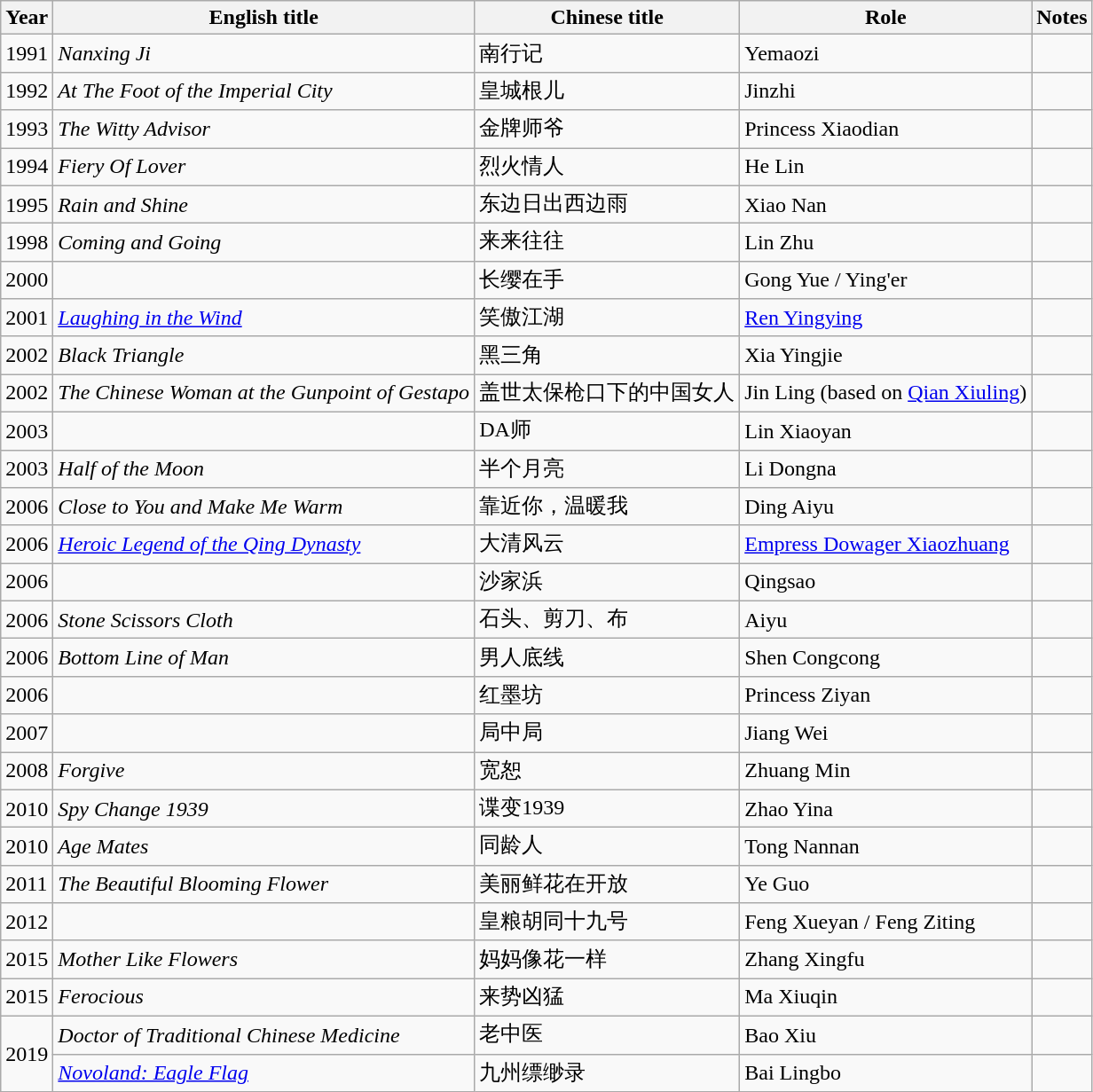<table class="wikitable sortable">
<tr>
<th>Year</th>
<th>English title</th>
<th>Chinese title</th>
<th>Role</th>
<th class="unsortable">Notes</th>
</tr>
<tr>
<td>1991</td>
<td><em>Nanxing Ji</em></td>
<td>南行记</td>
<td>Yemaozi</td>
<td></td>
</tr>
<tr>
<td>1992</td>
<td><em>At The Foot of the Imperial City</em></td>
<td>皇城根儿</td>
<td>Jinzhi</td>
<td></td>
</tr>
<tr>
<td>1993</td>
<td><em>The Witty Advisor</em></td>
<td>金牌师爷</td>
<td>Princess Xiaodian</td>
<td></td>
</tr>
<tr>
<td>1994</td>
<td><em>Fiery Of Lover</em></td>
<td>烈火情人</td>
<td>He Lin</td>
<td></td>
</tr>
<tr>
<td>1995</td>
<td><em>Rain and Shine</em></td>
<td>东边日出西边雨</td>
<td>Xiao Nan</td>
<td></td>
</tr>
<tr>
<td>1998</td>
<td><em>Coming and Going</em></td>
<td>来来往往</td>
<td>Lin Zhu</td>
<td></td>
</tr>
<tr>
<td>2000</td>
<td></td>
<td>长缨在手</td>
<td>Gong Yue / Ying'er</td>
<td></td>
</tr>
<tr>
<td>2001</td>
<td><em><a href='#'>Laughing in the Wind</a></em></td>
<td>笑傲江湖</td>
<td><a href='#'>Ren Yingying</a></td>
<td></td>
</tr>
<tr>
<td>2002</td>
<td><em>Black Triangle</em></td>
<td>黑三角</td>
<td>Xia Yingjie</td>
<td></td>
</tr>
<tr>
<td>2002</td>
<td><em>The Chinese Woman at the Gunpoint of Gestapo</em></td>
<td>盖世太保枪口下的中国女人</td>
<td>Jin Ling (based on <a href='#'>Qian Xiuling</a>)</td>
<td></td>
</tr>
<tr>
<td>2003</td>
<td></td>
<td>DA师</td>
<td>Lin Xiaoyan</td>
<td></td>
</tr>
<tr>
<td>2003</td>
<td><em>Half of the Moon</em></td>
<td>半个月亮</td>
<td>Li Dongna</td>
<td></td>
</tr>
<tr>
<td>2006</td>
<td><em>Close to You and Make Me Warm</em></td>
<td>靠近你，温暖我</td>
<td>Ding Aiyu</td>
<td></td>
</tr>
<tr>
<td>2006</td>
<td><em><a href='#'>Heroic Legend of the Qing Dynasty</a></em></td>
<td>大清风云</td>
<td><a href='#'>Empress Dowager Xiaozhuang</a></td>
<td></td>
</tr>
<tr>
<td>2006</td>
<td></td>
<td>沙家浜</td>
<td>Qingsao</td>
<td></td>
</tr>
<tr>
<td>2006</td>
<td><em>Stone Scissors Cloth</em></td>
<td>石头、剪刀、布</td>
<td>Aiyu</td>
<td></td>
</tr>
<tr>
<td>2006</td>
<td><em>Bottom Line of Man</em></td>
<td>男人底线</td>
<td>Shen Congcong</td>
<td></td>
</tr>
<tr>
<td>2006</td>
<td></td>
<td>红墨坊</td>
<td>Princess Ziyan</td>
<td></td>
</tr>
<tr>
<td>2007</td>
<td></td>
<td>局中局</td>
<td>Jiang Wei</td>
<td></td>
</tr>
<tr>
<td>2008</td>
<td><em>Forgive</em></td>
<td>宽恕</td>
<td>Zhuang Min</td>
<td></td>
</tr>
<tr>
<td>2010</td>
<td><em>Spy Change 1939</em></td>
<td>谍变1939</td>
<td>Zhao Yina</td>
<td></td>
</tr>
<tr>
<td>2010</td>
<td><em>Age Mates</em></td>
<td>同龄人</td>
<td>Tong Nannan</td>
<td></td>
</tr>
<tr>
<td>2011</td>
<td><em>The Beautiful Blooming Flower</em></td>
<td>美丽鲜花在开放</td>
<td>Ye Guo</td>
<td></td>
</tr>
<tr>
<td>2012</td>
<td></td>
<td>皇粮胡同十九号</td>
<td>Feng Xueyan / Feng Ziting</td>
<td></td>
</tr>
<tr>
<td>2015</td>
<td><em>Mother Like Flowers</em></td>
<td>妈妈像花一样</td>
<td>Zhang Xingfu</td>
<td></td>
</tr>
<tr>
<td>2015</td>
<td><em>Ferocious</em></td>
<td>来势凶猛</td>
<td>Ma Xiuqin</td>
<td></td>
</tr>
<tr>
<td rowspan=2>2019</td>
<td><em>Doctor of Traditional Chinese Medicine</em></td>
<td>老中医</td>
<td>Bao Xiu</td>
<td></td>
</tr>
<tr>
<td><em><a href='#'>Novoland: Eagle Flag</a></em></td>
<td>九州缥缈录</td>
<td>Bai Lingbo</td>
<td></td>
</tr>
</table>
